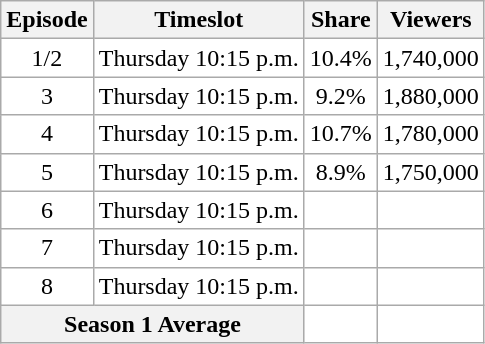<table class="wikitable" style="text-align:center; background:#fff;">
<tr>
<th>Episode</th>
<th>Timeslot</th>
<th>Share</th>
<th>Viewers</th>
</tr>
<tr>
<td>1/2</td>
<td>Thursday 10:15 p.m.</td>
<td>10.4%</td>
<td>1,740,000</td>
</tr>
<tr>
<td>3</td>
<td>Thursday 10:15 p.m.</td>
<td>9.2%</td>
<td>1,880,000</td>
</tr>
<tr>
<td>4</td>
<td>Thursday 10:15 p.m.</td>
<td>10.7%</td>
<td>1,780,000</td>
</tr>
<tr>
<td>5</td>
<td>Thursday 10:15 p.m.</td>
<td>8.9%</td>
<td>1,750,000</td>
</tr>
<tr>
<td>6</td>
<td>Thursday 10:15 p.m.</td>
<td></td>
<td></td>
</tr>
<tr>
<td>7</td>
<td>Thursday 10:15 p.m.</td>
<td></td>
<td></td>
</tr>
<tr>
<td>8</td>
<td>Thursday 10:15 p.m.</td>
<td></td>
<td></td>
</tr>
<tr>
<th colspan=2>Season 1 Average</th>
<td></td>
<td></td>
</tr>
</table>
